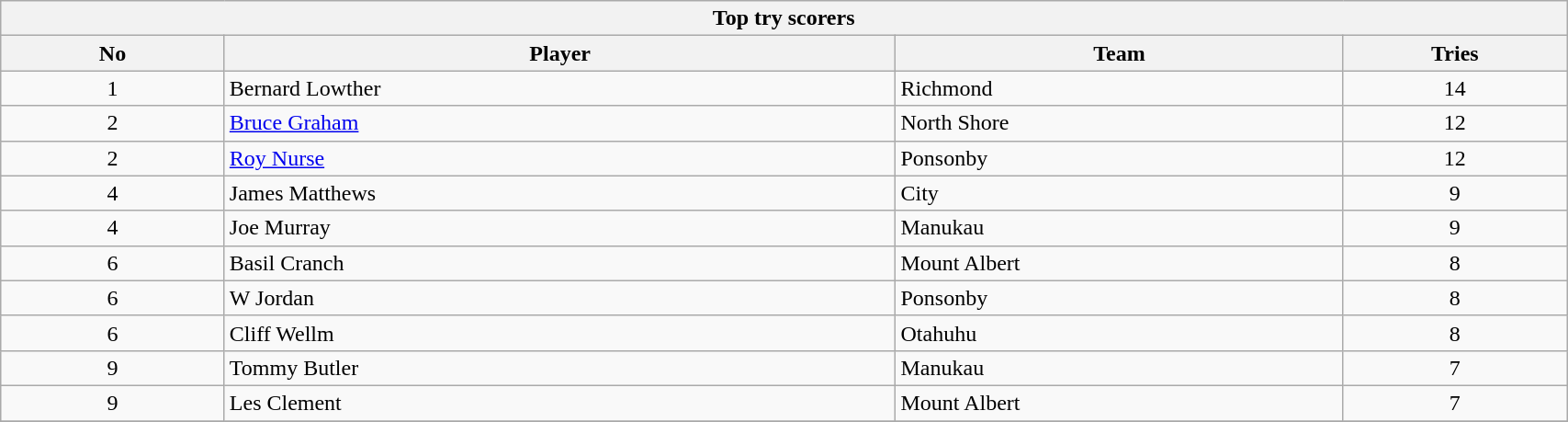<table class="wikitable collapsible sortable" style="text-align:left; font-size:100%; width:90%;">
<tr>
<th colspan="100%">Top try scorers</th>
</tr>
<tr>
<th style="width:5%;">No</th>
<th style="width:15%;">Player</th>
<th style="width:10%;">Team</th>
<th style="width:5%;">Tries<br></th>
</tr>
<tr>
<td style="text-align:center;">1</td>
<td>Bernard Lowther</td>
<td>Richmond</td>
<td style="text-align:center;">14</td>
</tr>
<tr>
<td style="text-align:center;">2</td>
<td><a href='#'>Bruce Graham</a></td>
<td>North Shore</td>
<td style="text-align:center;">12</td>
</tr>
<tr>
<td style="text-align:center;">2</td>
<td><a href='#'>Roy Nurse</a></td>
<td>Ponsonby</td>
<td style="text-align:center;">12</td>
</tr>
<tr>
<td style="text-align:center;">4</td>
<td>James Matthews</td>
<td>City</td>
<td style="text-align:center;">9</td>
</tr>
<tr>
<td style="text-align:center;">4</td>
<td>Joe Murray</td>
<td>Manukau</td>
<td style="text-align:center;">9</td>
</tr>
<tr>
<td style="text-align:center;">6</td>
<td>Basil Cranch</td>
<td>Mount Albert</td>
<td style="text-align:center;">8</td>
</tr>
<tr>
<td style="text-align:center;">6</td>
<td>W Jordan</td>
<td>Ponsonby</td>
<td style="text-align:center;">8</td>
</tr>
<tr>
<td style="text-align:center;">6</td>
<td>Cliff Wellm</td>
<td>Otahuhu</td>
<td style="text-align:center;">8</td>
</tr>
<tr>
<td style="text-align:center;">9</td>
<td>Tommy Butler</td>
<td>Manukau</td>
<td style="text-align:center;">7</td>
</tr>
<tr>
<td style="text-align:center;">9</td>
<td>Les Clement</td>
<td>Mount Albert</td>
<td style="text-align:center;">7</td>
</tr>
<tr>
</tr>
</table>
